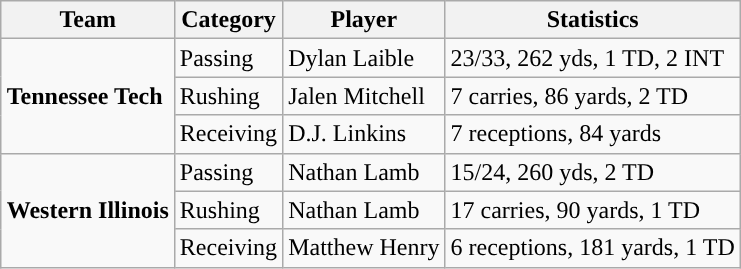<table class="wikitable" style="float: right;">
<tr>
<th>Team</th>
<th>Category</th>
<th>Player</th>
<th>Statistics</th>
</tr>
<tr>
<td rowspan=3><strong>Tennessee Tech</strong></td>
<td>Passing</td>
<td>Dylan Laible</td>
<td>23/33, 262 yds, 1 TD, 2 INT</td>
</tr>
<tr>
<td>Rushing</td>
<td>Jalen Mitchell</td>
<td>7 carries, 86 yards, 2 TD</td>
</tr>
<tr>
<td>Receiving</td>
<td>D.J. Linkins</td>
<td>7 receptions, 84 yards</td>
</tr>
<tr>
<td rowspan=3><strong>Western Illinois</strong></td>
<td>Passing</td>
<td>Nathan Lamb</td>
<td>15/24, 260 yds, 2 TD</td>
</tr>
<tr>
<td>Rushing</td>
<td>Nathan Lamb</td>
<td>17 carries, 90 yards, 1 TD</td>
</tr>
<tr>
<td>Receiving</td>
<td>Matthew Henry</td>
<td>6 receptions, 181 yards, 1 TD</td>
</tr>
</table>
